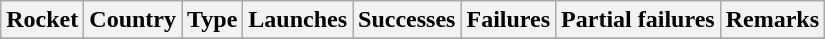<table class="wikitable sortable">
<tr>
<th>Rocket</th>
<th>Country</th>
<th>Type</th>
<th>Launches</th>
<th>Successes</th>
<th>Failures</th>
<th>Partial failures</th>
<th>Remarks</th>
</tr>
<tr>
</tr>
</table>
